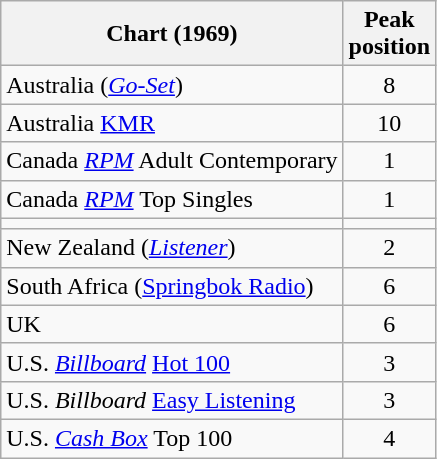<table class="wikitable sortable">
<tr>
<th align="left">Chart (1969)</th>
<th align="left">Peak<br>position</th>
</tr>
<tr>
<td>Australia (<em><a href='#'>Go-Set</a></em>)</td>
<td style="text-align:center;">8</td>
</tr>
<tr>
<td>Australia <a href='#'>KMR</a></td>
<td style="text-align:center;">10</td>
</tr>
<tr>
<td>Canada <em><a href='#'>RPM</a></em> Adult Contemporary</td>
<td style="text-align:center;">1</td>
</tr>
<tr>
<td>Canada <em><a href='#'>RPM</a></em> Top Singles</td>
<td style="text-align:center;">1</td>
</tr>
<tr>
<td></td>
</tr>
<tr>
<td>New Zealand (<em><a href='#'>Listener</a></em>) </td>
<td style="text-align:center;">2</td>
</tr>
<tr>
<td>South Africa (<a href='#'>Springbok Radio</a>)</td>
<td align="center">6</td>
</tr>
<tr>
<td>UK </td>
<td style="text-align:center;">6</td>
</tr>
<tr>
<td>U.S. <em><a href='#'>Billboard</a></em> <a href='#'>Hot 100</a></td>
<td style="text-align:center;">3</td>
</tr>
<tr>
<td>U.S. <em>Billboard</em> <a href='#'>Easy Listening</a></td>
<td style="text-align:center;">3</td>
</tr>
<tr>
<td>U.S. <a href='#'><em>Cash Box</em></a> Top 100</td>
<td style="text-align:center;">4</td>
</tr>
</table>
